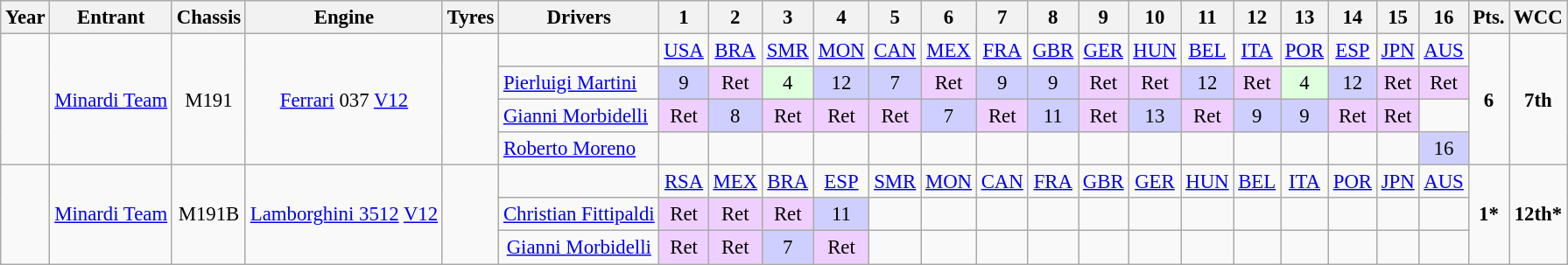<table class="wikitable" style="text-align:center; font-size:95%">
<tr>
<th>Year</th>
<th>Entrant</th>
<th>Chassis</th>
<th>Engine</th>
<th>Tyres</th>
<th>Drivers</th>
<th>1</th>
<th>2</th>
<th>3</th>
<th>4</th>
<th>5</th>
<th>6</th>
<th>7</th>
<th>8</th>
<th>9</th>
<th>10</th>
<th>11</th>
<th>12</th>
<th>13</th>
<th>14</th>
<th>15</th>
<th>16</th>
<th>Pts.</th>
<th>WCC</th>
</tr>
<tr>
<td rowspan="4"></td>
<td rowspan="4"><a href='#'>Minardi Team</a></td>
<td rowspan="4">M191</td>
<td rowspan="4"><a href='#'>Ferrari</a> 037 <a href='#'>V12</a></td>
<td rowspan="4"></td>
<td></td>
<td><a href='#'>USA</a></td>
<td><a href='#'>BRA</a></td>
<td><a href='#'>SMR</a></td>
<td><a href='#'>MON</a></td>
<td><a href='#'>CAN</a></td>
<td><a href='#'>MEX</a></td>
<td><a href='#'>FRA</a></td>
<td><a href='#'>GBR</a></td>
<td><a href='#'>GER</a></td>
<td><a href='#'>HUN</a></td>
<td><a href='#'>BEL</a></td>
<td><a href='#'>ITA</a></td>
<td><a href='#'>POR</a></td>
<td><a href='#'>ESP</a></td>
<td><a href='#'>JPN</a></td>
<td><a href='#'>AUS</a></td>
<td rowspan="4"><strong>6</strong></td>
<td rowspan="4"><strong>7th</strong></td>
</tr>
<tr>
<td align="left"> <a href='#'>Pierluigi Martini</a></td>
<td style="background:#cfcfff;">9</td>
<td style="background:#efcfff;">Ret</td>
<td style="background:#dfffdf;">4</td>
<td style="background:#cfcfff;">12</td>
<td style="background:#cfcfff;">7</td>
<td style="background:#efcfff;">Ret</td>
<td style="background:#cfcfff;">9</td>
<td style="background:#cfcfff;">9</td>
<td style="background:#efcfff;">Ret</td>
<td style="background:#efcfff;">Ret</td>
<td style="background:#cfcfff;">12</td>
<td style="background:#efcfff;">Ret</td>
<td style="background:#dfffdf;">4</td>
<td style="background:#cfcfff;">12</td>
<td style="background:#efcfff;">Ret</td>
<td style="background:#efcfff;">Ret</td>
</tr>
<tr>
<td align="left"> <a href='#'>Gianni Morbidelli</a></td>
<td style="background:#EFCFFF;">Ret</td>
<td style="background:#cfcfff;">8</td>
<td style="background:#efcfff;">Ret</td>
<td style="background:#efcfff;">Ret</td>
<td style="background:#efcfff;">Ret</td>
<td style="background:#cfcfff;">7</td>
<td style="background:#efcfff;">Ret</td>
<td style="background:#cfcfff;">11</td>
<td style="background:#efcfff;">Ret</td>
<td style="background:#cfcfff;">13</td>
<td style="background:#efcfff;">Ret</td>
<td style="background:#cfcfff;">9</td>
<td style="background:#cfcfff;">9</td>
<td style="background:#efcfff;">Ret</td>
<td style="background:#efcfff;">Ret</td>
<td></td>
</tr>
<tr>
<td align="left"> <a href='#'>Roberto Moreno</a></td>
<td></td>
<td></td>
<td></td>
<td></td>
<td></td>
<td></td>
<td></td>
<td></td>
<td></td>
<td></td>
<td></td>
<td></td>
<td></td>
<td></td>
<td></td>
<td style="background:#CFCFFF;">16</td>
</tr>
<tr>
<td rowspan="3"></td>
<td rowspan="3"><a href='#'>Minardi Team</a></td>
<td rowspan="3">M191B</td>
<td rowspan="3"><a href='#'>Lamborghini 3512</a> <a href='#'>V12</a></td>
<td rowspan="3"></td>
<td></td>
<td><a href='#'>RSA</a></td>
<td><a href='#'>MEX</a></td>
<td><a href='#'>BRA</a></td>
<td><a href='#'>ESP</a></td>
<td><a href='#'>SMR</a></td>
<td><a href='#'>MON</a></td>
<td><a href='#'>CAN</a></td>
<td><a href='#'>FRA</a></td>
<td><a href='#'>GBR</a></td>
<td><a href='#'>GER</a></td>
<td><a href='#'>HUN</a></td>
<td><a href='#'>BEL</a></td>
<td><a href='#'>ITA</a></td>
<td><a href='#'>POR</a></td>
<td><a href='#'>JPN</a></td>
<td><a href='#'>AUS</a></td>
<td rowspan="4"><strong>1*</strong></td>
<td rowspan="4"><strong>12th*</strong></td>
</tr>
<tr>
<td> <a href='#'>Christian Fittipaldi</a></td>
<td style="background:#efcfff;">Ret</td>
<td style="background:#efcfff;">Ret</td>
<td style="background:#efcfff;">Ret</td>
<td style="background:#cfcfff;">11</td>
<td></td>
<td></td>
<td></td>
<td></td>
<td></td>
<td></td>
<td></td>
<td></td>
<td></td>
<td></td>
<td></td>
<td></td>
</tr>
<tr>
<td> <a href='#'>Gianni Morbidelli</a></td>
<td style="background:#efcfff;">Ret</td>
<td style="background:#efcfff;">Ret</td>
<td style="background:#cfcfff;">7</td>
<td style="background:#efcfff;">Ret</td>
<td></td>
<td></td>
<td></td>
<td></td>
<td></td>
<td></td>
<td></td>
<td></td>
<td></td>
<td></td>
<td></td>
<td></td>
</tr>
</table>
